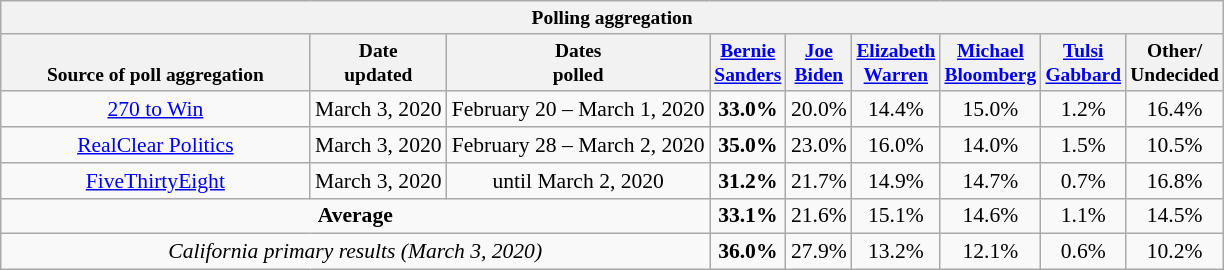<table class="wikitable" style="font-size:90%;text-align:center;">
<tr style="vertical-align:bottom; font-size:90%;">
<th colspan= 12>Polling aggregation</th>
</tr>
<tr style="vertical-align:bottom; font-size:90%;">
<th style="width:200px;">Source of poll aggregation</th>
<th>Date<br>updated</th>
<th>Dates<br>polled</th>
<th><a href='#'>Bernie<br>Sanders</a></th>
<th><a href='#'>Joe<br>Biden</a></th>
<th><a href='#'>Elizabeth<br>Warren</a></th>
<th><a href='#'>Michael<br>Bloomberg</a></th>
<th><a href='#'>Tulsi<br>Gabbard</a></th>
<th>Other/<br>Undecided</th>
</tr>
<tr>
<td><a href='#'>270 to Win</a></td>
<td>March 3, 2020</td>
<td>February 20 – March 1, 2020</td>
<td><strong>33.0%</strong></td>
<td>20.0%</td>
<td>14.4%</td>
<td>15.0%</td>
<td>1.2%</td>
<td>16.4%</td>
</tr>
<tr>
<td><a href='#'>RealClear Politics</a></td>
<td>March 3, 2020</td>
<td>February 28 – March 2, 2020</td>
<td><strong>35.0%</strong></td>
<td>23.0%</td>
<td>16.0%</td>
<td>14.0%</td>
<td>1.5%</td>
<td>10.5%</td>
</tr>
<tr>
<td><a href='#'>FiveThirtyEight</a></td>
<td>March 3, 2020</td>
<td>until March 2, 2020</td>
<td><strong>31.2%</strong></td>
<td>21.7%</td>
<td>14.9%</td>
<td>14.7%</td>
<td>0.7%</td>
<td>16.8%</td>
</tr>
<tr>
<td colspan=3><strong>Average</strong></td>
<td><strong>33.1%</strong></td>
<td>21.6%</td>
<td>15.1%</td>
<td>14.6%</td>
<td>1.1%</td>
<td>14.5%</td>
</tr>
<tr>
<td colspan=3><em>California primary results (March 3, 2020)</em></td>
<td><strong>36.0%</strong></td>
<td>27.9%</td>
<td>13.2%</td>
<td>12.1%</td>
<td>0.6%</td>
<td>10.2%</td>
</tr>
</table>
